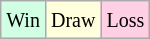<table class="wikitable">
<tr>
<td style="background:#d0ffe3;"><small>Win</small></td>
<td style="background:#ffd;"><small>Draw</small></td>
<td style="background:#ffd0e3;"><small>Loss</small></td>
</tr>
</table>
